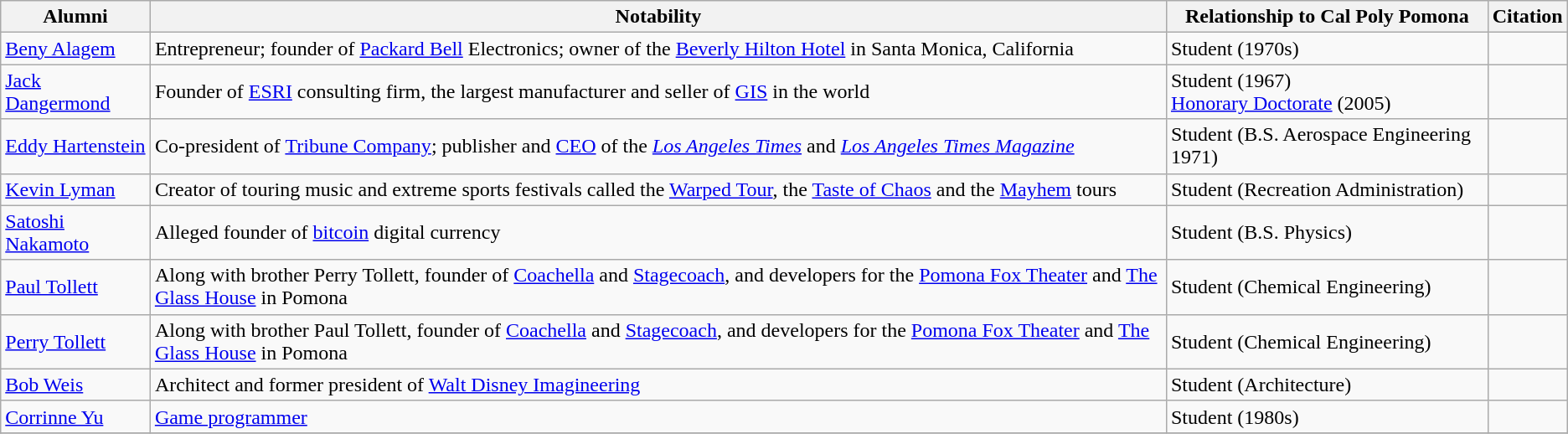<table class="wikitable">
<tr>
<th>Alumni</th>
<th>Notability</th>
<th>Relationship to Cal Poly Pomona</th>
<th>Citation</th>
</tr>
<tr>
<td><a href='#'>Beny Alagem</a></td>
<td>Entrepreneur; founder of <a href='#'>Packard Bell</a> Electronics; owner of the <a href='#'>Beverly Hilton Hotel</a> in Santa Monica, California</td>
<td>Student (1970s)</td>
<td></td>
</tr>
<tr>
<td><a href='#'>Jack Dangermond</a></td>
<td>Founder of <a href='#'>ESRI</a> consulting firm, the largest manufacturer and seller of <a href='#'>GIS</a> in the world</td>
<td>Student (1967)<br> <a href='#'>Honorary Doctorate</a> (2005)</td>
<td></td>
</tr>
<tr>
<td><a href='#'>Eddy Hartenstein</a></td>
<td>Co-president of <a href='#'>Tribune Company</a>; publisher and <a href='#'>CEO</a> of the <em><a href='#'>Los Angeles Times</a></em> and <em><a href='#'>Los Angeles Times Magazine</a></em></td>
<td>Student (B.S. Aerospace Engineering 1971)</td>
<td></td>
</tr>
<tr>
<td><a href='#'>Kevin Lyman</a></td>
<td>Creator of touring music and extreme sports festivals called the <a href='#'>Warped Tour</a>, the <a href='#'>Taste of Chaos</a> and the <a href='#'>Mayhem</a> tours</td>
<td>Student (Recreation Administration)</td>
<td></td>
</tr>
<tr>
<td><a href='#'>Satoshi Nakamoto</a></td>
<td>Alleged founder of <a href='#'>bitcoin</a> digital currency</td>
<td>Student (B.S. Physics)</td>
<td></td>
</tr>
<tr>
<td><a href='#'>Paul Tollett</a></td>
<td>Along with brother Perry Tollett, founder of <a href='#'>Coachella</a> and <a href='#'>Stagecoach</a>, and developers for the <a href='#'>Pomona Fox Theater</a> and <a href='#'>The Glass House</a> in Pomona</td>
<td>Student (Chemical Engineering)</td>
<td></td>
</tr>
<tr>
<td><a href='#'>Perry Tollett</a></td>
<td>Along with brother Paul Tollett, founder of <a href='#'>Coachella</a> and <a href='#'>Stagecoach</a>, and developers for the <a href='#'>Pomona Fox Theater</a> and <a href='#'>The Glass House</a> in Pomona</td>
<td>Student (Chemical Engineering)</td>
<td></td>
</tr>
<tr>
<td><a href='#'>Bob Weis</a></td>
<td>Architect and former president of <a href='#'>Walt Disney Imagineering</a></td>
<td>Student (Architecture)</td>
<td></td>
</tr>
<tr>
<td><a href='#'>Corrinne Yu</a></td>
<td><a href='#'>Game programmer</a></td>
<td>Student (1980s)</td>
<td></td>
</tr>
<tr>
</tr>
</table>
